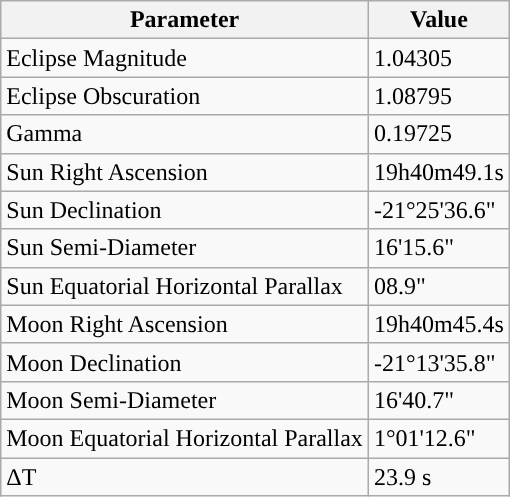<table class="wikitable">
<tr>
<th>Parameter</th>
<th>Value</th>
</tr>
<tr>
<td>Eclipse Magnitude</td>
<td>1.04305</td>
</tr>
<tr>
<td>Eclipse Obscuration</td>
<td>1.08795</td>
</tr>
<tr>
<td>Gamma</td>
<td>0.19725</td>
</tr>
<tr>
<td>Sun Right Ascension</td>
<td>19h40m49.1s</td>
</tr>
<tr>
<td>Sun Declination</td>
<td>-21°25'36.6"</td>
</tr>
<tr>
<td>Sun Semi-Diameter</td>
<td>16'15.6"</td>
</tr>
<tr>
<td>Sun Equatorial Horizontal Parallax</td>
<td>08.9"</td>
</tr>
<tr>
<td>Moon Right Ascension</td>
<td>19h40m45.4s</td>
</tr>
<tr>
<td>Moon Declination</td>
<td>-21°13'35.8"</td>
</tr>
<tr>
<td>Moon Semi-Diameter</td>
<td>16'40.7"</td>
</tr>
<tr>
<td>Moon Equatorial Horizontal Parallax</td>
<td>1°01'12.6"</td>
</tr>
<tr>
<td>ΔT</td>
<td>23.9 s</td>
</tr>
</table>
